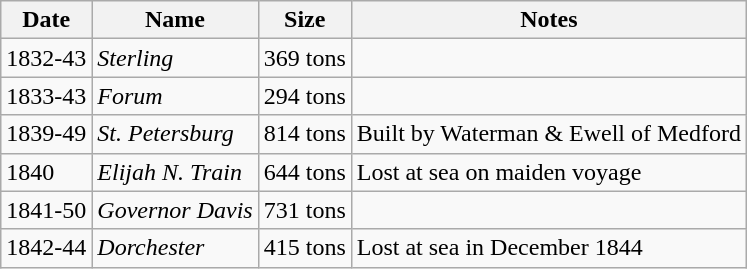<table class="wikitable">
<tr>
<th>Date</th>
<th>Name</th>
<th>Size</th>
<th>Notes</th>
</tr>
<tr>
<td>1832-43</td>
<td><em>Sterling</em></td>
<td>369 tons</td>
<td></td>
</tr>
<tr>
<td>1833-43</td>
<td><em>Forum</em></td>
<td>294 tons</td>
<td></td>
</tr>
<tr>
<td>1839-49</td>
<td><em>St. Petersburg</em></td>
<td>814 tons</td>
<td>Built by Waterman & Ewell of Medford</td>
</tr>
<tr>
<td>1840</td>
<td><em>Elijah N. Train</em></td>
<td>644 tons</td>
<td>Lost at sea on maiden voyage</td>
</tr>
<tr>
<td>1841-50</td>
<td><em>Governor Davis</em></td>
<td>731 tons</td>
<td></td>
</tr>
<tr>
<td>1842-44</td>
<td><em>Dorchester</em></td>
<td>415 tons</td>
<td>Lost at sea in December 1844</td>
</tr>
</table>
